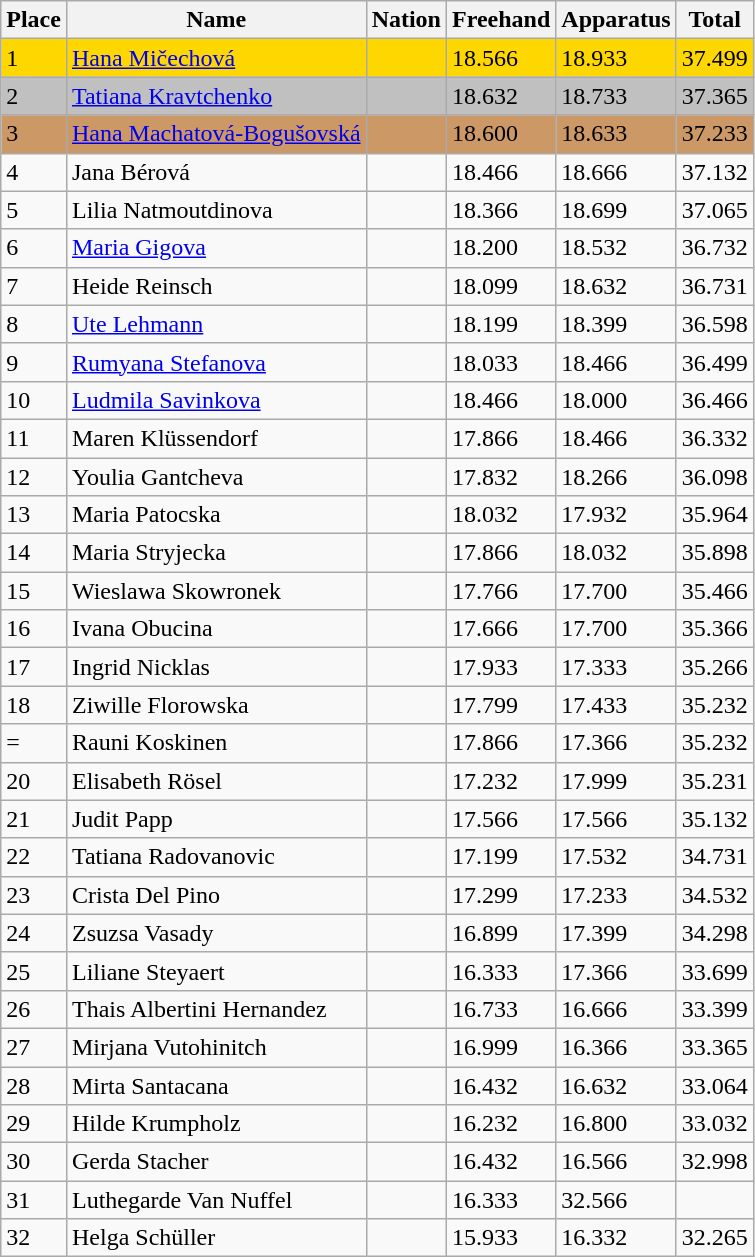<table class="wikitable">
<tr>
<th>Place</th>
<th>Name</th>
<th>Nation</th>
<th>Freehand</th>
<th>Apparatus</th>
<th>Total</th>
</tr>
<tr bgcolor=gold>
<td>1</td>
<td><a href='#'>Hana Mičechová</a></td>
<td></td>
<td>18.566</td>
<td>18.933</td>
<td>37.499</td>
</tr>
<tr bgcolor=silver>
<td>2</td>
<td><a href='#'>Tatiana Kravtchenko</a></td>
<td></td>
<td>18.632</td>
<td>18.733</td>
<td>37.365</td>
</tr>
<tr bgcolor=cc9966>
<td>3</td>
<td><a href='#'>Hana Machatová-Bogušovská</a></td>
<td></td>
<td>18.600</td>
<td>18.633</td>
<td>37.233</td>
</tr>
<tr>
<td>4</td>
<td>Jana Bérová</td>
<td></td>
<td>18.466</td>
<td>18.666</td>
<td>37.132</td>
</tr>
<tr>
<td>5</td>
<td>Lilia Natmoutdinova</td>
<td></td>
<td>18.366</td>
<td>18.699</td>
<td>37.065</td>
</tr>
<tr>
<td>6</td>
<td><a href='#'>Maria Gigova</a></td>
<td></td>
<td>18.200</td>
<td>18.532</td>
<td>36.732</td>
</tr>
<tr>
<td>7</td>
<td>Heide Reinsch</td>
<td></td>
<td>18.099</td>
<td>18.632</td>
<td>36.731</td>
</tr>
<tr>
<td>8</td>
<td><a href='#'>Ute Lehmann</a></td>
<td></td>
<td>18.199</td>
<td>18.399</td>
<td>36.598</td>
</tr>
<tr>
<td>9</td>
<td><a href='#'>Rumyana Stefanova</a></td>
<td></td>
<td>18.033</td>
<td>18.466</td>
<td>36.499</td>
</tr>
<tr>
<td>10</td>
<td><a href='#'>Ludmila Savinkova</a></td>
<td></td>
<td>18.466</td>
<td>18.000</td>
<td>36.466</td>
</tr>
<tr>
<td>11</td>
<td>Maren Klüssendorf</td>
<td></td>
<td>17.866</td>
<td>18.466</td>
<td>36.332</td>
</tr>
<tr>
<td>12</td>
<td>Youlia Gantcheva</td>
<td></td>
<td>17.832</td>
<td>18.266</td>
<td>36.098</td>
</tr>
<tr>
<td>13</td>
<td>Maria Patocska</td>
<td></td>
<td>18.032</td>
<td>17.932</td>
<td>35.964</td>
</tr>
<tr>
<td>14</td>
<td>Maria Stryjecka</td>
<td></td>
<td>17.866</td>
<td>18.032</td>
<td>35.898</td>
</tr>
<tr>
<td>15</td>
<td>Wieslawa Skowronek</td>
<td></td>
<td>17.766</td>
<td>17.700</td>
<td>35.466</td>
</tr>
<tr>
<td>16</td>
<td>Ivana Obucina</td>
<td></td>
<td>17.666</td>
<td>17.700</td>
<td>35.366</td>
</tr>
<tr>
<td>17</td>
<td>Ingrid Nicklas</td>
<td></td>
<td>17.933</td>
<td>17.333</td>
<td>35.266</td>
</tr>
<tr>
<td>18</td>
<td>Ziwille Florowska</td>
<td></td>
<td>17.799</td>
<td>17.433</td>
<td>35.232</td>
</tr>
<tr>
<td>=</td>
<td>Rauni Koskinen</td>
<td></td>
<td>17.866</td>
<td>17.366</td>
<td>35.232</td>
</tr>
<tr>
<td>20</td>
<td>Elisabeth Rösel</td>
<td></td>
<td>17.232</td>
<td>17.999</td>
<td>35.231</td>
</tr>
<tr>
<td>21</td>
<td>Judit Papp</td>
<td></td>
<td>17.566</td>
<td>17.566</td>
<td>35.132</td>
</tr>
<tr>
<td>22</td>
<td>Tatiana Radovanovic</td>
<td></td>
<td>17.199</td>
<td>17.532</td>
<td>34.731</td>
</tr>
<tr>
<td>23</td>
<td>Crista Del Pino</td>
<td></td>
<td>17.299</td>
<td>17.233</td>
<td>34.532</td>
</tr>
<tr>
<td>24</td>
<td>Zsuzsa Vasady</td>
<td></td>
<td>16.899</td>
<td>17.399</td>
<td>34.298</td>
</tr>
<tr>
<td>25</td>
<td>Liliane Steyaert</td>
<td></td>
<td>16.333</td>
<td>17.366</td>
<td>33.699</td>
</tr>
<tr>
<td>26</td>
<td>Thais Albertini Hernandez</td>
<td></td>
<td>16.733</td>
<td>16.666</td>
<td>33.399</td>
</tr>
<tr>
<td>27</td>
<td>Mirjana Vutohinitch</td>
<td></td>
<td>16.999</td>
<td>16.366</td>
<td>33.365</td>
</tr>
<tr>
<td>28</td>
<td>Mirta Santacana</td>
<td></td>
<td>16.432</td>
<td>16.632</td>
<td>33.064</td>
</tr>
<tr>
<td>29</td>
<td>Hilde Krumpholz</td>
<td></td>
<td>16.232</td>
<td>16.800</td>
<td>33.032</td>
</tr>
<tr>
<td>30</td>
<td>Gerda Stacher</td>
<td></td>
<td>16.432</td>
<td>16.566</td>
<td>32.998</td>
</tr>
<tr>
<td>31</td>
<td>Luthegarde Van Nuffel</td>
<td></td>
<td>16.333</td>
<td 16.233>32.566</td>
</tr>
<tr>
<td>32</td>
<td>Helga Schüller</td>
<td></td>
<td>15.933</td>
<td>16.332</td>
<td>32.265</td>
</tr>
</table>
